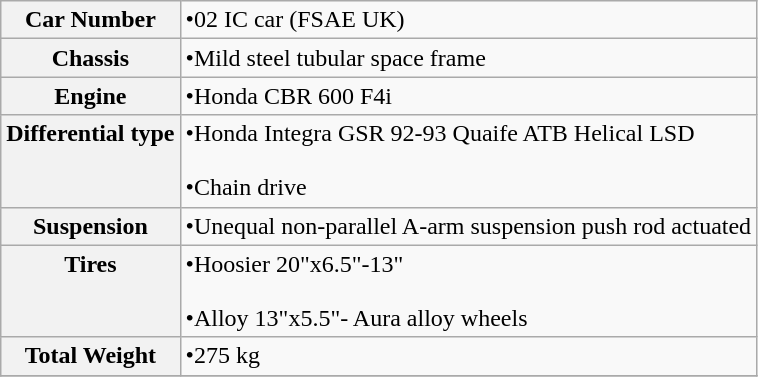<table class="wikitable">
<tr style="vertical-align: top">
<th>Car Number</th>
<td>•02 IC car (FSAE UK)</td>
</tr>
<tr style="vertical-align: top">
<th>Chassis</th>
<td>•Mild steel tubular space frame <br></td>
</tr>
<tr style="vertical-align: top">
<th>Engine</th>
<td>•Honda CBR 600 F4i<br></td>
</tr>
<tr style="vertical-align: top">
<th>Differential type</th>
<td>•Honda Integra GSR 92-93 Quaife ATB Helical LSD<br><br>•Chain drive</td>
</tr>
<tr style="vertical-align: top">
<th>Suspension</th>
<td>•Unequal non-parallel A-arm suspension push rod actuated<br></td>
</tr>
<tr style="vertical-align: top">
<th>Tires</th>
<td>•Hoosier 20"x6.5"-13"<br><br>•Alloy 13"x5.5"- Aura alloy wheels</td>
</tr>
<tr style="vertical-align: top">
<th>Total Weight</th>
<td>•275 kg</td>
</tr>
<tr style="vertical-align: top">
</tr>
</table>
